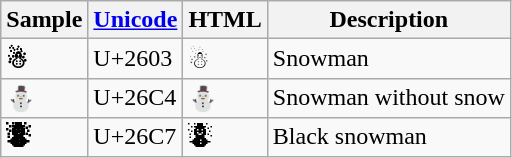<table class="wikitable">
<tr>
<th>Sample</th>
<th><a href='#'>Unicode</a></th>
<th>HTML</th>
<th>Description</th>
</tr>
<tr>
<td><span><strong>☃</strong></span></td>
<td>U+2603</td>
<td>&#9731;</td>
<td>Snowman</td>
</tr>
<tr>
<td><span><strong>⛄</strong></span></td>
<td>U+26C4</td>
<td>&#9924;</td>
<td>Snowman without snow</td>
</tr>
<tr>
<td><span><strong>⛇</strong></span></td>
<td>U+26C7</td>
<td>&#9927;</td>
<td>Black snowman</td>
</tr>
</table>
